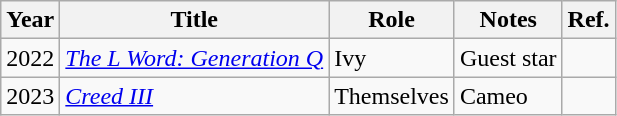<table class="wikitable sortable">
<tr>
<th>Year</th>
<th>Title</th>
<th>Role</th>
<th class="unsortable">Notes</th>
<th class="unsortable">Ref.</th>
</tr>
<tr>
<td>2022</td>
<td><em><a href='#'>The L Word: Generation Q</a></em></td>
<td>Ivy</td>
<td>Guest star</td>
<td style="text-align: center;"></td>
</tr>
<tr>
<td>2023</td>
<td><em><a href='#'>Creed III</a></em></td>
<td>Themselves</td>
<td>Cameo</td>
<td style="text-align: center;"></td>
</tr>
</table>
